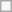<table class=wikitable>
<tr>
<td> </td>
</tr>
</table>
